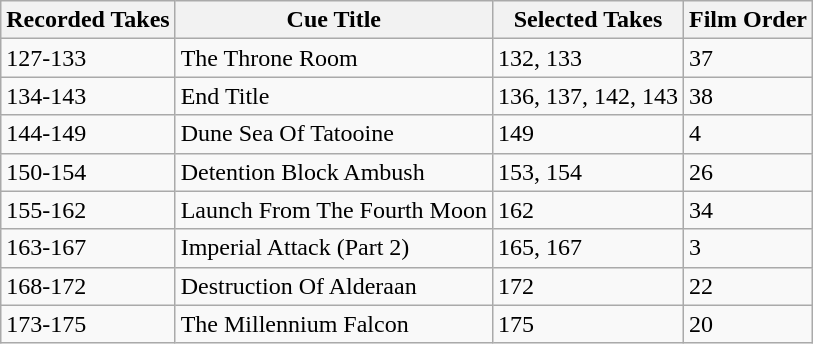<table class="wikitable">
<tr>
<th>Recorded Takes</th>
<th>Cue Title</th>
<th>Selected Takes</th>
<th>Film Order</th>
</tr>
<tr>
<td>127-133</td>
<td>The Throne Room</td>
<td>132, 133</td>
<td>37</td>
</tr>
<tr>
<td>134-143</td>
<td>End Title</td>
<td>136, 137, 142, 143</td>
<td>38</td>
</tr>
<tr>
<td>144-149</td>
<td>Dune Sea Of Tatooine</td>
<td>149</td>
<td>4</td>
</tr>
<tr>
<td>150-154</td>
<td>Detention Block Ambush</td>
<td>153, 154</td>
<td>26</td>
</tr>
<tr>
<td>155-162</td>
<td>Launch From The Fourth Moon</td>
<td>162</td>
<td>34</td>
</tr>
<tr>
<td>163-167</td>
<td>Imperial Attack (Part 2)</td>
<td>165, 167</td>
<td>3</td>
</tr>
<tr>
<td>168-172</td>
<td>Destruction Of Alderaan</td>
<td>172</td>
<td>22</td>
</tr>
<tr>
<td>173-175</td>
<td>The Millennium Falcon</td>
<td>175</td>
<td>20</td>
</tr>
</table>
